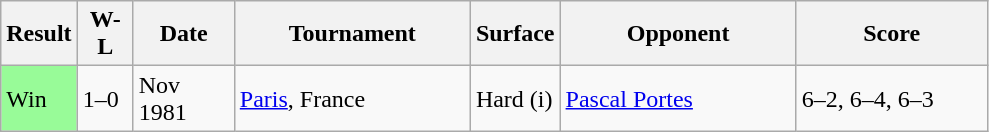<table class="sortable wikitable">
<tr>
<th style="width:40px">Result</th>
<th style="width:30px" class="unsortable">W-L</th>
<th style="width:60px">Date</th>
<th style="width:150px">Tournament</th>
<th style="width:50px">Surface</th>
<th style="width:150px">Opponent</th>
<th style="width:120px" class="unsortable">Score</th>
</tr>
<tr>
<td style="background:#98fb98;">Win</td>
<td>1–0</td>
<td>Nov 1981</td>
<td><a href='#'>Paris</a>, France</td>
<td>Hard (i)</td>
<td> <a href='#'>Pascal Portes</a></td>
<td>6–2, 6–4, 6–3</td>
</tr>
</table>
